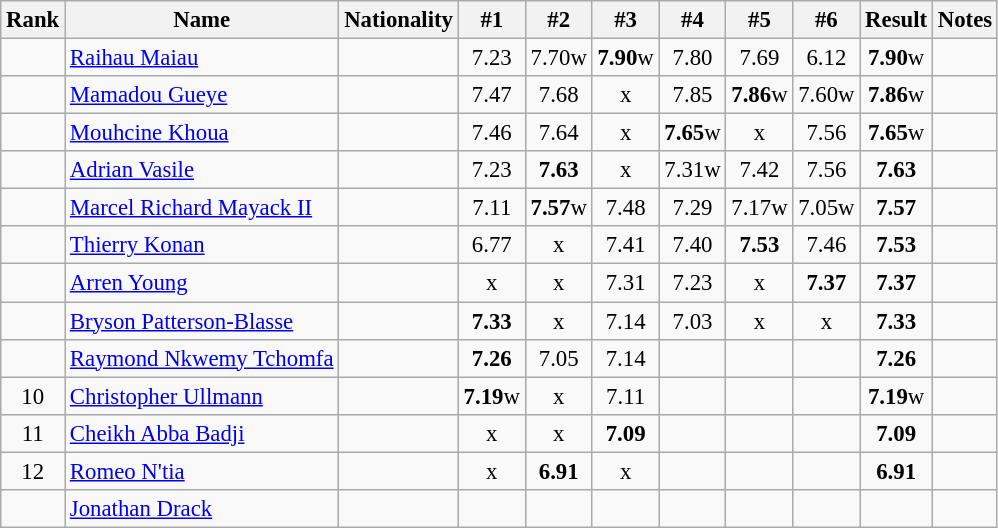<table class="wikitable sortable" style="text-align:center;font-size:95%">
<tr>
<th>Rank</th>
<th>Name</th>
<th>Nationality</th>
<th>#1</th>
<th>#2</th>
<th>#3</th>
<th>#4</th>
<th>#5</th>
<th>#6</th>
<th>Result</th>
<th>Notes</th>
</tr>
<tr>
<td></td>
<td align=left><a href='#'>Raihau Maiau</a></td>
<td align=left></td>
<td>7.23</td>
<td>7.70w</td>
<td><strong>7.90</strong>w</td>
<td>7.80</td>
<td>7.69</td>
<td>6.12</td>
<td><strong>7.90</strong>w</td>
<td></td>
</tr>
<tr>
<td></td>
<td align=left><a href='#'>Mamadou Gueye</a></td>
<td align=left></td>
<td>7.47</td>
<td>7.68</td>
<td>x</td>
<td>7.85</td>
<td><strong>7.86</strong>w</td>
<td>7.60w</td>
<td><strong>7.86</strong>w</td>
<td></td>
</tr>
<tr>
<td></td>
<td align=left><a href='#'>Mouhcine Khoua</a></td>
<td align=left></td>
<td>7.46</td>
<td>7.64</td>
<td>x</td>
<td><strong>7.65</strong>w</td>
<td>x</td>
<td>7.56</td>
<td><strong>7.65</strong>w</td>
<td></td>
</tr>
<tr>
<td></td>
<td align=left><a href='#'>Adrian Vasile</a></td>
<td align=left></td>
<td>7.23</td>
<td><strong>7.63</strong></td>
<td>x</td>
<td>7.31w</td>
<td>7.42</td>
<td>7.56</td>
<td><strong>7.63</strong></td>
<td></td>
</tr>
<tr>
<td></td>
<td align=left><a href='#'>Marcel Richard Mayack II</a></td>
<td align=left></td>
<td>7.11</td>
<td><strong>7.57</strong>w</td>
<td>7.48</td>
<td>7.29</td>
<td>7.17w</td>
<td>7.05w</td>
<td><strong>7.57</strong></td>
<td></td>
</tr>
<tr>
<td></td>
<td align=left><a href='#'>Thierry Konan</a></td>
<td align=left></td>
<td>6.77</td>
<td>x</td>
<td>7.41</td>
<td>7.40</td>
<td><strong>7.53</strong></td>
<td>7.46</td>
<td><strong>7.53</strong></td>
<td></td>
</tr>
<tr>
<td></td>
<td align=left><a href='#'>Arren Young</a></td>
<td align=left></td>
<td>x</td>
<td>x</td>
<td>7.31</td>
<td>7.23</td>
<td>x</td>
<td><strong>7.37</strong></td>
<td><strong>7.37</strong></td>
<td></td>
</tr>
<tr>
<td></td>
<td align=left><a href='#'>Bryson Patterson-Blasse</a></td>
<td align=left></td>
<td><strong>7.33</strong></td>
<td>x</td>
<td>7.14</td>
<td>7.03</td>
<td>x</td>
<td>x</td>
<td><strong>7.33</strong></td>
<td></td>
</tr>
<tr>
<td></td>
<td align=left><a href='#'>Raymond Nkwemy Tchomfa</a></td>
<td align=left></td>
<td><strong>7.26</strong></td>
<td>7.05</td>
<td>7.14</td>
<td></td>
<td></td>
<td></td>
<td><strong>7.26</strong></td>
<td></td>
</tr>
<tr>
<td>10</td>
<td align=left><a href='#'>Christopher Ullmann</a></td>
<td align=left></td>
<td><strong>7.19</strong>w</td>
<td>x</td>
<td>7.11</td>
<td></td>
<td></td>
<td></td>
<td><strong>7.19</strong>w</td>
<td></td>
</tr>
<tr>
<td>11</td>
<td align=left><a href='#'>Cheikh Abba Badji</a></td>
<td align=left></td>
<td>x</td>
<td>x</td>
<td><strong>7.09</strong></td>
<td></td>
<td></td>
<td></td>
<td><strong>7.09</strong></td>
<td></td>
</tr>
<tr>
<td>12</td>
<td align=left><a href='#'>Romeo N'tia</a></td>
<td align=left></td>
<td>x</td>
<td><strong>6.91</strong></td>
<td>x</td>
<td></td>
<td></td>
<td></td>
<td><strong>6.91</strong></td>
<td></td>
</tr>
<tr>
<td></td>
<td align=left><a href='#'>Jonathan Drack</a></td>
<td align=left></td>
<td></td>
<td></td>
<td></td>
<td></td>
<td></td>
<td></td>
<td><strong></strong></td>
<td></td>
</tr>
</table>
